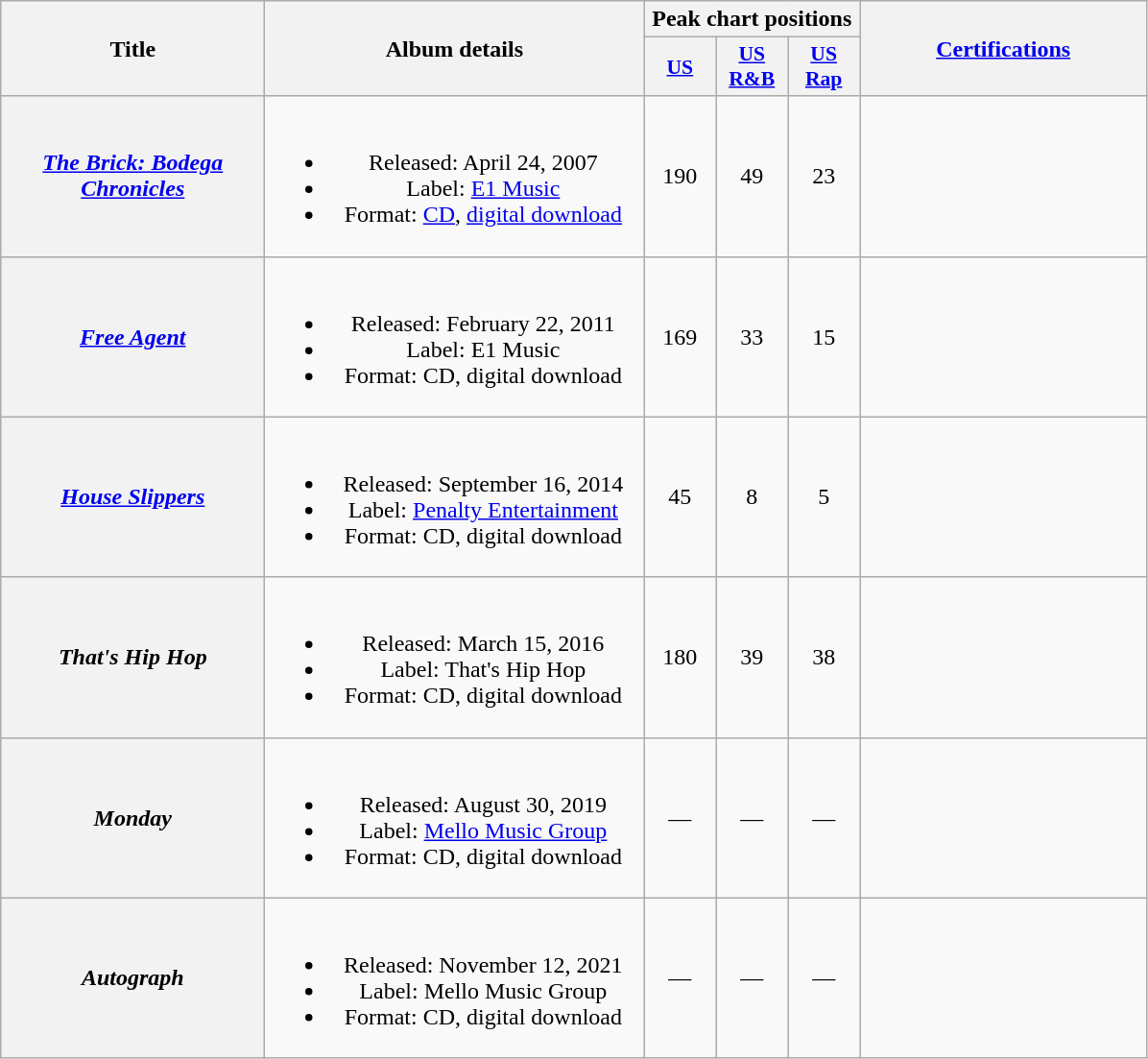<table class="wikitable plainrowheaders" style="text-align:center;">
<tr>
<th scope="col" rowspan="2" style="width:11em;">Title</th>
<th scope="col" rowspan="2" style="width:16em;">Album details</th>
<th scope="col" colspan="3">Peak chart positions</th>
<th scope="col" rowspan="2" style="width:12em;"><a href='#'>Certifications</a></th>
</tr>
<tr>
<th scope="col" style="width:3em;font-size:90%;"><a href='#'>US</a><br></th>
<th scope="col" style="width:3em;font-size:90%;"><a href='#'>US R&B</a><br></th>
<th scope="col" style="width:3em;font-size:90%;"><a href='#'>US Rap</a><br></th>
</tr>
<tr>
<th scope="row"><em><a href='#'>The Brick: Bodega Chronicles</a></em></th>
<td><br><ul><li>Released: April 24, 2007</li><li>Label: <a href='#'>E1 Music</a></li><li>Format: <a href='#'>CD</a>, <a href='#'>digital download</a></li></ul></td>
<td>190</td>
<td>49</td>
<td>23</td>
<td></td>
</tr>
<tr>
<th scope="row"><em><a href='#'>Free Agent</a></em></th>
<td><br><ul><li>Released: February 22, 2011</li><li>Label: E1 Music</li><li>Format: CD, digital download</li></ul></td>
<td>169</td>
<td>33</td>
<td>15</td>
<td></td>
</tr>
<tr>
<th scope="row"><em><a href='#'>House Slippers</a></em></th>
<td><br><ul><li>Released: September 16, 2014</li><li>Label: <a href='#'>Penalty Entertainment</a></li><li>Format: CD, digital download</li></ul></td>
<td>45</td>
<td>8</td>
<td>5</td>
<td></td>
</tr>
<tr>
<th scope="row"><em>That's Hip Hop</em></th>
<td><br><ul><li>Released: March 15, 2016</li><li>Label: That's Hip Hop</li><li>Format: CD, digital download</li></ul></td>
<td>180</td>
<td>39</td>
<td>38</td>
<td></td>
</tr>
<tr>
<th scope="row"><em>Monday</em></th>
<td><br><ul><li>Released: August 30, 2019</li><li>Label: <a href='#'>Mello Music Group</a></li><li>Format: CD, digital download</li></ul></td>
<td>—</td>
<td>—</td>
<td>—</td>
<td></td>
</tr>
<tr>
<th scope="row"><em>Autograph</em></th>
<td><br><ul><li>Released: November 12, 2021</li><li>Label: Mello Music Group</li><li>Format: CD, digital download</li></ul></td>
<td>—</td>
<td>—</td>
<td>—</td>
<td></td>
</tr>
</table>
